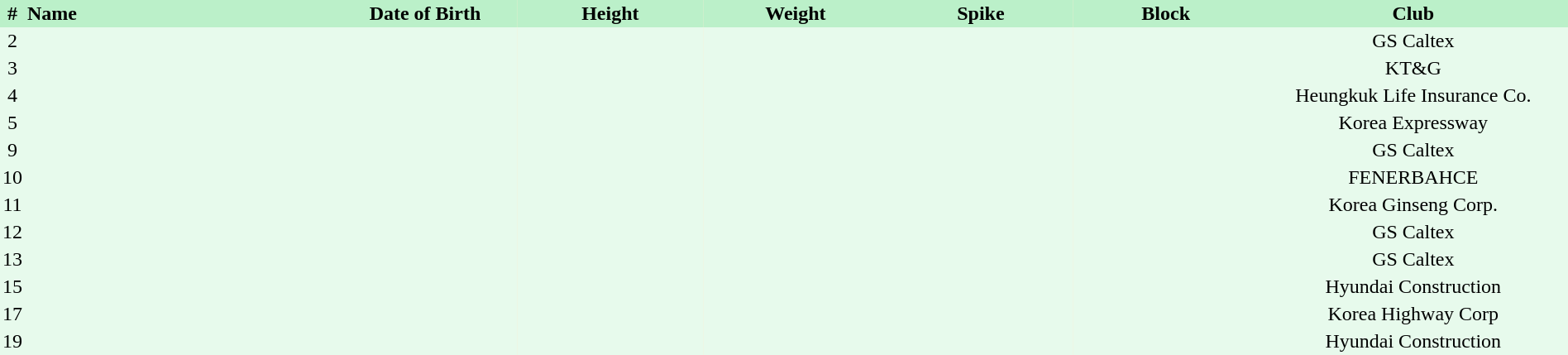<table border=0 cellpadding=2 cellspacing=0  |- bgcolor=#FFECCE style=text-align:center; font-size:90%; width=100%>
<tr bgcolor=#BBF0C9>
<th>#</th>
<th align=left width=20%>Name</th>
<th width=12%>Date of Birth</th>
<th width=12%>Height</th>
<th width=12%>Weight</th>
<th width=12%>Spike</th>
<th width=12%>Block</th>
<th width=20%>Club</th>
</tr>
<tr bgcolor=#E7FAEC>
<td>2</td>
<td align=left></td>
<td align=right></td>
<td></td>
<td></td>
<td></td>
<td></td>
<td>GS Caltex</td>
</tr>
<tr bgcolor=#E7FAEC>
<td>3</td>
<td align=left></td>
<td align=right></td>
<td></td>
<td></td>
<td></td>
<td></td>
<td>KT&G</td>
</tr>
<tr bgcolor=#E7FAEC>
<td>4</td>
<td align=left></td>
<td align=right></td>
<td></td>
<td></td>
<td></td>
<td></td>
<td>Heungkuk Life Insurance Co.</td>
</tr>
<tr bgcolor=#E7FAEC>
<td>5</td>
<td align=left></td>
<td align=right></td>
<td></td>
<td></td>
<td></td>
<td></td>
<td>Korea Expressway</td>
</tr>
<tr bgcolor=#E7FAEC>
<td>9</td>
<td align=left></td>
<td align=right></td>
<td></td>
<td></td>
<td></td>
<td></td>
<td>GS Caltex</td>
</tr>
<tr bgcolor=#E7FAEC>
<td>10</td>
<td align=left></td>
<td align=right></td>
<td></td>
<td></td>
<td></td>
<td></td>
<td>FENERBAHCE</td>
</tr>
<tr bgcolor=#E7FAEC>
<td>11</td>
<td align=left></td>
<td align=right></td>
<td></td>
<td></td>
<td></td>
<td></td>
<td>Korea Ginseng Corp.</td>
</tr>
<tr bgcolor=#E7FAEC>
<td>12</td>
<td align=left></td>
<td align=right></td>
<td></td>
<td></td>
<td></td>
<td></td>
<td>GS Caltex</td>
</tr>
<tr bgcolor=#E7FAEC>
<td>13</td>
<td align=left></td>
<td align=right></td>
<td></td>
<td></td>
<td></td>
<td></td>
<td>GS Caltex</td>
</tr>
<tr bgcolor=#E7FAEC>
<td>15</td>
<td align=left></td>
<td align=right></td>
<td></td>
<td></td>
<td></td>
<td></td>
<td>Hyundai Construction</td>
</tr>
<tr bgcolor=#E7FAEC>
<td>17</td>
<td align=left></td>
<td align=right></td>
<td></td>
<td></td>
<td></td>
<td></td>
<td>Korea Highway Corp</td>
</tr>
<tr bgcolor=#E7FAEC>
<td>19</td>
<td align=left></td>
<td align=right></td>
<td></td>
<td></td>
<td></td>
<td></td>
<td>Hyundai Construction</td>
</tr>
</table>
